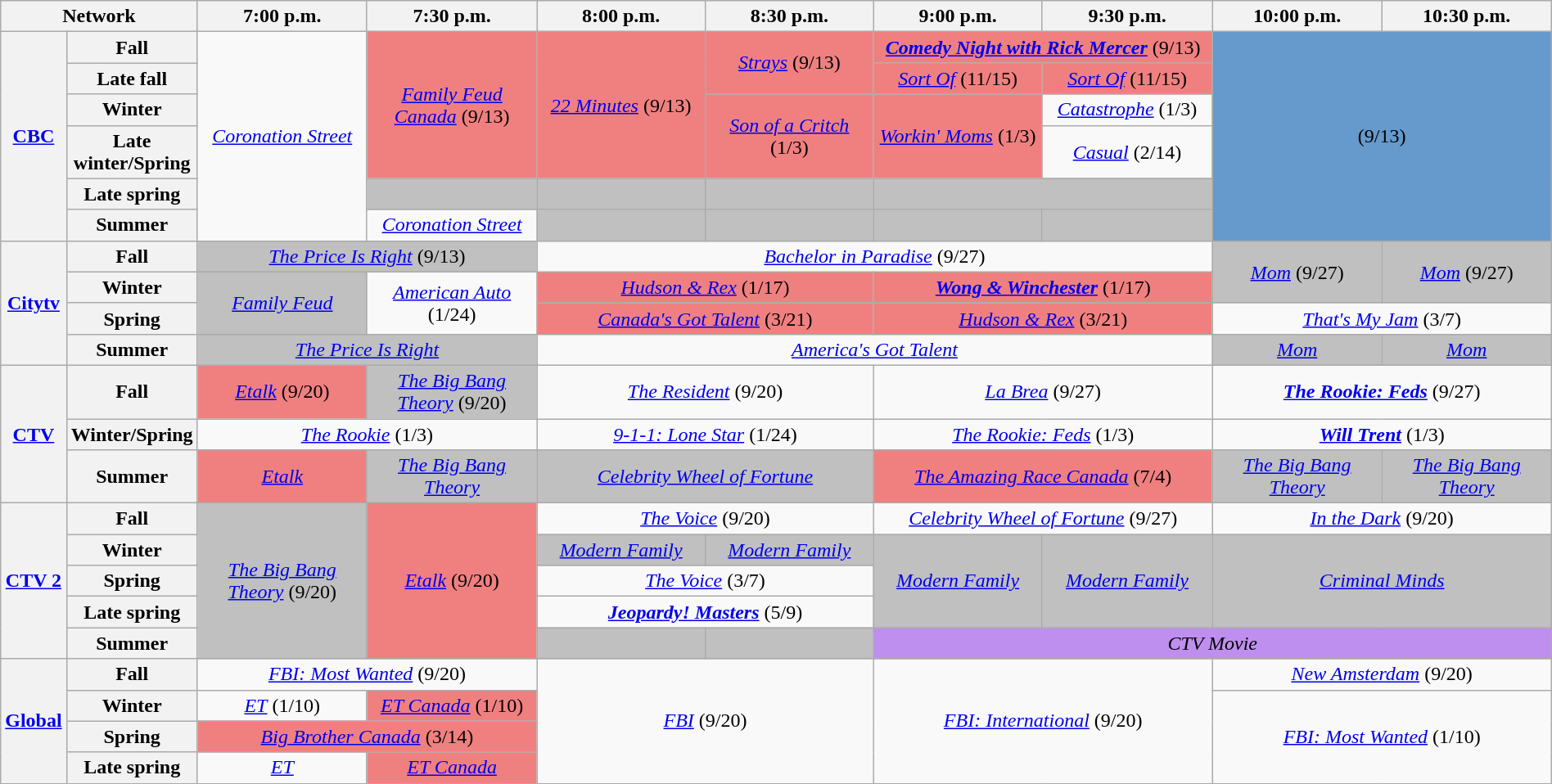<table class=wikitable style=width:100%;margin-right:0;text-align:center>
<tr>
<th style=width:8% colspan=2>Network</th>
<th style=width:11.5%>7:00 p.m.</th>
<th style=width:11.5%>7:30 p.m.</th>
<th style=width:11.5%>8:00 p.m.</th>
<th style=width:11.5%>8:30 p.m.</th>
<th style=width:11.5%>9:00 p.m.</th>
<th style=width:11.5%>9:30 p.m.</th>
<th style=width:11.5%>10:00 p.m.</th>
<th style=width:11.5%>10:30 p.m.</th>
</tr>
<tr>
<th rowspan=6><a href='#'>CBC</a></th>
<th>Fall</th>
<td rowspan=6><em><a href='#'>Coronation Street</a></em></td>
<td rowspan=4 style=background:#F08080><em><a href='#'>Family Feud Canada</a></em> (9/13)</td>
<td rowspan=4 style=background:#F08080><em><a href='#'>22 Minutes</a></em> (9/13)</td>
<td rowspan=2 style=background:#F08080><em><a href='#'>Strays</a></em> (9/13)</td>
<td colspan=2 style=background:#F08080><strong><em><a href='#'>Comedy Night with Rick Mercer</a></em></strong> (9/13)</td>
<td rowspan=6 colspan=2 style=background:#6699CC> (9/13)</td>
</tr>
<tr>
<th>Late fall</th>
<td style=background:#F08080><em><a href='#'>Sort Of</a></em> (11/15)</td>
<td style=background:#F08080><em><a href='#'>Sort Of</a></em> (11/15)</td>
</tr>
<tr>
<th>Winter</th>
<td style=background:#F08080 rowspan=2><em><a href='#'>Son of a Critch</a></em> (1/3)</td>
<td style=background:#F08080 rowspan=2><em><a href='#'>Workin' Moms</a></em> (1/3)</td>
<td><em><a href='#'>Catastrophe</a></em> (1/3)</td>
</tr>
<tr>
<th>Late winter/Spring</th>
<td><em><a href='#'>Casual</a></em> (2/14)</td>
</tr>
<tr>
<th>Late spring</th>
<td style=background:#C0C0C0> </td>
<td style=background:#C0C0C0> </td>
<td style=background:#C0C0C0> </td>
<td style=background:#C0C0C0 colspan=2> </td>
</tr>
<tr>
<th>Summer</th>
<td><em><a href='#'>Coronation Street</a></em></td>
<td style=background:#C0C0C0> </td>
<td style=background:#C0C0C0> </td>
<td style=background:#C0C0C0> </td>
<td style=background:#C0C0C0> </td>
</tr>
<tr>
<th rowspan=4><a href='#'>Citytv</a></th>
<th>Fall</th>
<td colspan=2 style=background:#C0C0C0><em><a href='#'>The Price Is Right</a></em>  (9/13)</td>
<td colspan=4><em><a href='#'>Bachelor in Paradise</a></em> (9/27)</td>
<td style=background:#C0C0C0 rowspan=2><em><a href='#'>Mom</a></em>  (9/27)</td>
<td style=background:#C0C0C0 rowspan=2><em><a href='#'>Mom</a></em>  (9/27)</td>
</tr>
<tr>
<th>Winter</th>
<td style=background:#C0C0C0 rowspan=2><em><a href='#'>Family Feud</a></em> </td>
<td rowspan=2><em><a href='#'>American Auto</a></em> (1/24)</td>
<td style=background:#F08080 colspan=2><em><a href='#'>Hudson & Rex</a></em> (1/17)</td>
<td style=background:#F08080 colspan=2><strong><em><a href='#'>Wong & Winchester</a></em></strong> (1/17)</td>
</tr>
<tr>
<th>Spring</th>
<td style=background:#F08080 colspan=2><em><a href='#'>Canada's Got Talent</a></em> (3/21)</td>
<td style=background:#F08080 colspan=2><em><a href='#'>Hudson & Rex</a></em> (3/21)</td>
<td colspan=2><em><a href='#'>That's My Jam</a></em> (3/7)</td>
</tr>
<tr>
<th>Summer</th>
<td colspan=2 style=background:#C0C0C0><em><a href='#'>The Price Is Right</a></em> </td>
<td colspan=4><em><a href='#'>America's Got Talent</a></em></td>
<td style=background:#C0C0C0><em><a href='#'>Mom</a></em> </td>
<td style=background:#C0C0C0><em><a href='#'>Mom</a></em> </td>
</tr>
<tr>
<th rowspan=3><a href='#'>CTV</a></th>
<th>Fall</th>
<td style=background:#F08080><em><a href='#'>Etalk</a></em> (9/20)</td>
<td style=background:#C0C0C0><em><a href='#'>The Big Bang Theory</a></em>  (9/20)</td>
<td colspan=2><em><a href='#'>The Resident</a></em> (9/20)</td>
<td colspan=2><em><a href='#'>La Brea</a></em> (9/27)</td>
<td colspan=2><strong><em><a href='#'>The Rookie: Feds</a></em></strong> (9/27)</td>
</tr>
<tr>
<th>Winter/Spring</th>
<td colspan=2><em><a href='#'>The Rookie</a></em> (1/3)</td>
<td colspan=2><em><a href='#'>9-1-1: Lone Star</a></em> (1/24)</td>
<td colspan=2><em><a href='#'>The Rookie: Feds</a></em> (1/3)</td>
<td colspan=2><strong><em><a href='#'>Will Trent</a></em></strong> (1/3)</td>
</tr>
<tr>
<th>Summer</th>
<td style=background:#F08080><em><a href='#'>Etalk</a></em></td>
<td style=background:#C0C0C0><em><a href='#'>The Big Bang Theory</a></em> </td>
<td colspan=2 style=background:#C0C0C0><em><a href='#'>Celebrity Wheel of Fortune</a></em> </td>
<td style=background:#F08080 colspan=2><em><a href='#'>The Amazing Race Canada</a></em> (7/4)</td>
<td style=background:#C0C0C0><em><a href='#'>The Big Bang Theory</a></em> </td>
<td style=background:#C0C0C0><em><a href='#'>The Big Bang Theory</a></em> </td>
</tr>
<tr>
<th rowspan=5><a href='#'>CTV 2</a></th>
<th>Fall</th>
<td style=background:#C0C0C0 rowspan=5><em><a href='#'>The Big Bang Theory</a></em>  (9/20)</td>
<td style=background:#F08080 rowspan=5><em><a href='#'>Etalk</a></em> (9/20)</td>
<td colspan=2><em><a href='#'>The Voice</a></em> (9/20)</td>
<td colspan=2><em><a href='#'>Celebrity Wheel of Fortune</a></em> (9/27)</td>
<td colspan=2><em><a href='#'>In the Dark</a></em> (9/20)</td>
</tr>
<tr>
<th>Winter</th>
<td style=background:#C0C0C0><em><a href='#'>Modern Family</a></em> </td>
<td style=background:#C0C0C0><em><a href='#'>Modern Family</a></em> </td>
<td style=background:#C0C0C0 rowspan=3><em><a href='#'>Modern Family</a></em> </td>
<td style=background:#C0C0C0 rowspan=3><em><a href='#'>Modern Family</a></em> </td>
<td style=background:#C0C0C0 colspan=2 rowspan=3><em><a href='#'>Criminal Minds</a></em> </td>
</tr>
<tr>
<th>Spring</th>
<td colspan=2><em><a href='#'>The Voice</a></em> (3/7)</td>
</tr>
<tr>
<th>Late spring</th>
<td colspan=2><strong><em><a href='#'>Jeopardy! Masters</a></em></strong> (5/9)</td>
</tr>
<tr>
<th>Summer</th>
<td style=background:#C0C0C0> </td>
<td style=background:#C0C0C0> </td>
<td style=background:#BF8FEF colspan=6><em>CTV Movie</em></td>
</tr>
<tr>
<th rowspan=4><a href='#'>Global</a></th>
<th>Fall</th>
<td colspan=2><em><a href='#'>FBI: Most Wanted</a></em> (9/20)</td>
<td colspan=2 rowspan=4><em><a href='#'>FBI</a></em> (9/20)</td>
<td colspan=2 rowspan=4><em><a href='#'>FBI: International</a></em> (9/20)</td>
<td colspan=2><em><a href='#'>New Amsterdam</a></em> (9/20)</td>
</tr>
<tr>
<th>Winter</th>
<td><em><a href='#'>ET</a></em> (1/10)</td>
<td style=background:#f08080><em><a href='#'>ET Canada</a></em> (1/10)</td>
<td colspan=2 rowspan=3><em><a href='#'>FBI: Most Wanted</a></em> (1/10)</td>
</tr>
<tr>
<th>Spring</th>
<td colspan=2 style=background:#f08080><em><a href='#'>Big Brother Canada</a></em> (3/14)</td>
</tr>
<tr>
<th>Late spring</th>
<td><em><a href='#'>ET</a></em></td>
<td style=background:#f08080><em><a href='#'>ET Canada</a></em></td>
</tr>
</table>
